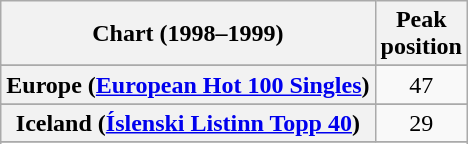<table class="wikitable sortable plainrowheaders" style="text-align:center">
<tr>
<th>Chart (1998–1999)</th>
<th>Peak<br>position</th>
</tr>
<tr>
</tr>
<tr>
</tr>
<tr>
</tr>
<tr>
<th scope="row">Europe (<a href='#'>European Hot 100 Singles</a>)</th>
<td>47</td>
</tr>
<tr>
</tr>
<tr>
<th scope="row">Iceland (<a href='#'>Íslenski Listinn Topp 40</a>)</th>
<td>29</td>
</tr>
<tr>
</tr>
<tr>
</tr>
<tr>
</tr>
<tr>
</tr>
<tr>
</tr>
<tr>
</tr>
<tr>
</tr>
<tr>
</tr>
<tr>
</tr>
<tr>
</tr>
<tr>
</tr>
</table>
